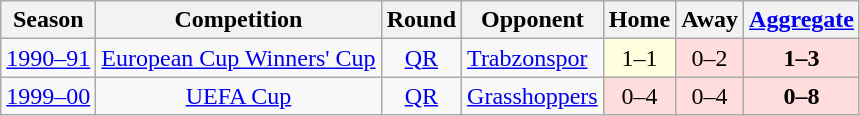<table class="wikitable" style="font-size:100%; text-align: center;">
<tr>
<th>Season</th>
<th>Competition</th>
<th>Round</th>
<th>Opponent</th>
<th>Home</th>
<th>Away</th>
<th><a href='#'>Aggregate</a></th>
</tr>
<tr>
<td><a href='#'>1990–91</a></td>
<td><a href='#'>European Cup Winners' Cup</a></td>
<td><a href='#'>QR</a></td>
<td align="left"> <a href='#'>Trabzonspor</a></td>
<td bgcolor="#ffffdd" style="text-align:center;">1–1</td>
<td bgcolor="#ffdddd" style="text-align:center;">0–2</td>
<td bgcolor="#ffdddd" style="text-align:center;"><strong>1–3</strong></td>
</tr>
<tr>
<td><a href='#'>1999–00</a></td>
<td><a href='#'>UEFA Cup</a></td>
<td><a href='#'>QR</a></td>
<td align="left"> <a href='#'>Grasshoppers</a></td>
<td bgcolor="#ffdddd" style="text-align:center;">0–4</td>
<td bgcolor="#ffdddd" style="text-align:center;">0–4</td>
<td bgcolor="#ffdddd" style="text-align:center;"><strong>0–8</strong></td>
</tr>
</table>
